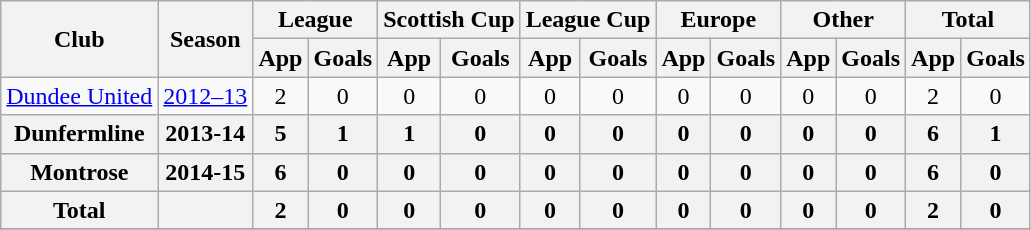<table class="wikitable">
<tr>
<th rowspan=2>Club</th>
<th rowspan=2>Season</th>
<th colspan=2>League</th>
<th colspan=2>Scottish Cup</th>
<th colspan=2>League Cup</th>
<th colspan=2>Europe</th>
<th colspan=2>Other</th>
<th colspan=2>Total</th>
</tr>
<tr>
<th>App</th>
<th>Goals</th>
<th>App</th>
<th>Goals</th>
<th>App</th>
<th>Goals</th>
<th>App</th>
<th>Goals</th>
<th>App</th>
<th>Goals</th>
<th>App</th>
<th>Goals</th>
</tr>
<tr align=center>
<td rowspan=1><a href='#'>Dundee United</a></td>
<td><a href='#'>2012–13</a></td>
<td>2</td>
<td>0</td>
<td>0</td>
<td>0</td>
<td>0</td>
<td>0</td>
<td>0</td>
<td>0</td>
<td>0</td>
<td>0</td>
<td>2</td>
<td>0</td>
</tr>
<tr>
<th>Dunfermline</th>
<th>2013-14</th>
<th>5</th>
<th>1</th>
<th>1</th>
<th>0</th>
<th>0</th>
<th>0</th>
<th>0</th>
<th>0</th>
<th>0</th>
<th>0</th>
<th>6</th>
<th>1</th>
</tr>
<tr>
<th>Montrose</th>
<th>2014-15</th>
<th>6</th>
<th>0</th>
<th>0</th>
<th>0</th>
<th>0</th>
<th>0</th>
<th>0</th>
<th>0</th>
<th>0</th>
<th>0</th>
<th>6</th>
<th>0</th>
</tr>
<tr align=center>
<th>Total</th>
<th></th>
<th>2</th>
<th>0</th>
<th>0</th>
<th>0</th>
<th>0</th>
<th>0</th>
<th>0</th>
<th>0</th>
<th>0</th>
<th>0</th>
<th>2</th>
<th>0</th>
</tr>
<tr>
</tr>
</table>
